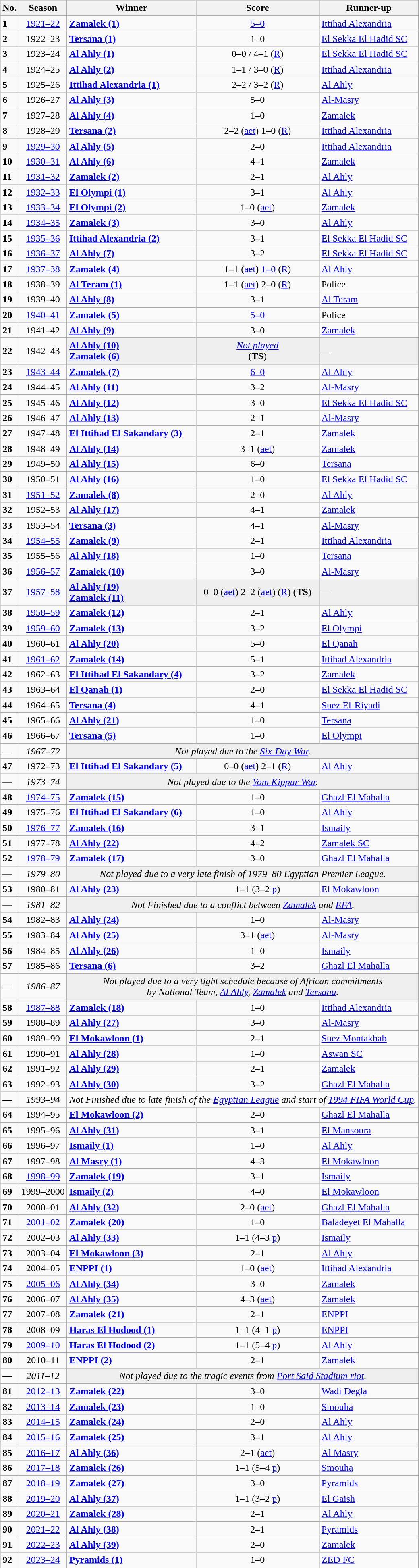<table class="wikitable sortable">
<tr>
<th>No.</th>
<th>Season</th>
<th>Winner</th>
<th>Score</th>
<th>Runner-up</th>
</tr>
<tr>
<td><strong>1</strong></td>
<td style="text-align:center;"><a href='#'>1921–22</a></td>
<td><strong><a href='#'>Zamalek (1)</a></strong></td>
<td style="text-align:center;"><a href='#'>5–0</a></td>
<td><a href='#'>Ittihad Alexandria</a></td>
</tr>
<tr>
<td><strong>2</strong></td>
<td style="text-align:center;">1922–23</td>
<td><strong><a href='#'>Tersana (1)</a></strong></td>
<td style="text-align:center;">1–0</td>
<td><a href='#'>El Sekka El Hadid SC</a></td>
</tr>
<tr>
<td><strong>3</strong></td>
<td style="text-align:center;">1923–24</td>
<td><strong><a href='#'>Al Ahly (1)</a></strong></td>
<td style="text-align:center;">0–0 / 4–1 (<a href='#'>R</a>)</td>
<td><a href='#'>El Sekka El Hadid SC</a></td>
</tr>
<tr>
<td><strong>4</strong></td>
<td style="text-align:center;">1924–25</td>
<td><strong><a href='#'>Al Ahly (2)</a></strong></td>
<td style="text-align:center;">1–1 / 3–0 (<a href='#'>R</a>)</td>
<td><a href='#'>Ittihad Alexandria</a></td>
</tr>
<tr>
<td><strong>5</strong></td>
<td style="text-align:center;">1925–26</td>
<td><strong><a href='#'>Ittihad Alexandria (1)</a></strong></td>
<td style="text-align:center;">2–2 / 3–2 (<a href='#'>R</a>)</td>
<td><a href='#'>Al Ahly</a></td>
</tr>
<tr>
<td><strong>6</strong></td>
<td style="text-align:center;">1926–27</td>
<td><strong><a href='#'>Al Ahly (3)</a></strong></td>
<td style="text-align:center;">5–0</td>
<td><a href='#'>Al-Masry</a></td>
</tr>
<tr>
<td><strong>7</strong></td>
<td style="text-align:center;">1927–28</td>
<td><strong><a href='#'>Al Ahly (4)</a></strong></td>
<td style="text-align:center;">1–0</td>
<td><a href='#'>Zamalek</a></td>
</tr>
<tr>
<td><strong>8</strong></td>
<td style="text-align:center;">1928–29</td>
<td><strong><a href='#'>Tersana (2)</a></strong></td>
<td style="text-align:center;">2–2 (<a href='#'>aet</a>) 1–0 (<a href='#'>R</a>)</td>
<td><a href='#'>Ittihad Alexandria</a></td>
</tr>
<tr>
<td><strong>9</strong></td>
<td style="text-align:center;"><a href='#'>1929–30</a></td>
<td><strong><a href='#'>Al Ahly (5)</a></strong></td>
<td style="text-align:center;">2–0</td>
<td><a href='#'>Ittihad Alexandria</a></td>
</tr>
<tr>
<td><strong>10</strong></td>
<td style="text-align:center;"><a href='#'>1930–31</a></td>
<td><strong><a href='#'>Al Ahly (6)</a></strong></td>
<td style="text-align:center;">4–1</td>
<td><a href='#'>Zamalek</a></td>
</tr>
<tr>
<td><strong>11</strong></td>
<td style="text-align:center;"><a href='#'>1931–32</a></td>
<td><strong><a href='#'>Zamalek (2)</a></strong></td>
<td style="text-align:center;">2–1</td>
<td><a href='#'>Al Ahly</a></td>
</tr>
<tr>
<td><strong>12</strong></td>
<td style="text-align:center;"><a href='#'>1932–33</a></td>
<td><strong><a href='#'>El Olympi (1)</a></strong></td>
<td style="text-align:center;">3–1</td>
<td><a href='#'>Al Ahly</a></td>
</tr>
<tr>
<td><strong>13</strong></td>
<td style="text-align:center;"><a href='#'>1933–34</a></td>
<td><strong><a href='#'>El Olympi (2)</a></strong></td>
<td style="text-align:center;">1–0 (<a href='#'>aet</a>)</td>
<td><a href='#'>Zamalek</a></td>
</tr>
<tr>
<td><strong>14</strong></td>
<td style="text-align:center;"><a href='#'>1934–35</a></td>
<td><strong><a href='#'>Zamalek (3)</a></strong></td>
<td style="text-align:center;">3–0</td>
<td><a href='#'>Al Ahly</a></td>
</tr>
<tr>
<td><strong>15</strong></td>
<td style="text-align:center;"><a href='#'>1935–36</a></td>
<td><strong><a href='#'>Ittihad Alexandria (2)</a></strong></td>
<td style="text-align:center;">3–1</td>
<td><a href='#'>El Sekka El Hadid SC</a></td>
</tr>
<tr>
<td><strong>16</strong></td>
<td style="text-align:center;"><a href='#'>1936–37</a></td>
<td><strong><a href='#'>Al Ahly (7)</a></strong></td>
<td style="text-align:center;">3–2</td>
<td><a href='#'>El Sekka El Hadid SC</a></td>
</tr>
<tr>
<td><strong>17</strong></td>
<td style="text-align:center;"><a href='#'>1937–38</a></td>
<td><strong><a href='#'>Zamalek (4)</a></strong></td>
<td style="text-align:center;">1–1 (<a href='#'>aet</a>) <a href='#'>1–0</a> (<a href='#'>R</a>)</td>
<td><a href='#'>Al Ahly</a></td>
</tr>
<tr>
<td><strong>18</strong></td>
<td style="text-align:center;">1938–39</td>
<td><strong><a href='#'>Al Teram (1)</a></strong></td>
<td style="text-align:center;">1–1 (<a href='#'>aet</a>) 2–0 (<a href='#'>R</a>)</td>
<td>Police</td>
</tr>
<tr>
<td><strong>19</strong></td>
<td style="text-align:center;">1939–40</td>
<td><strong><a href='#'>Al Ahly (8)</a></strong></td>
<td style="text-align:center;">3–1</td>
<td><a href='#'>Al Teram</a></td>
</tr>
<tr>
<td><strong>20</strong></td>
<td style="text-align:center;"><a href='#'>1940–41</a></td>
<td><strong><a href='#'>Zamalek (5)</a></strong></td>
<td style="text-align:center;"><a href='#'>5–0</a></td>
<td>Police</td>
</tr>
<tr>
<td><strong>21</strong></td>
<td style="text-align:center;">1941–42</td>
<td><strong><a href='#'>Al Ahly (9)</a></strong></td>
<td style="text-align:center;">3–0</td>
<td><a href='#'>Zamalek</a></td>
</tr>
<tr>
<td><strong>22</strong></td>
<td style="text-align:center;">1942–43</td>
<td style=background:#efefef><strong><a href='#'>Al Ahly (10)</a><br><a href='#'>Zamalek (6)</a></strong></td>
<td style="background:#efefef; text-align:center;"><a href='#'><em>Not played</em></a><br>(<strong>TS</strong>) </td>
<td style=background:#efefef>—</td>
</tr>
<tr>
<td><strong>23</strong></td>
<td style="text-align:center;"><a href='#'>1943–44</a></td>
<td><strong><a href='#'>Zamalek (7)</a></strong></td>
<td style="text-align:center;"><a href='#'>6–0</a></td>
<td><a href='#'>Al Ahly</a></td>
</tr>
<tr>
<td><strong>24</strong></td>
<td style="text-align:center;">1944–45</td>
<td><strong><a href='#'>Al Ahly (11)</a></strong></td>
<td style="text-align:center;">3–2</td>
<td><a href='#'>Al-Masry</a></td>
</tr>
<tr>
<td><strong>25</strong></td>
<td style="text-align:center;">1945–46</td>
<td><strong><a href='#'>Al Ahly (12)</a></strong></td>
<td style="text-align:center;">3–0</td>
<td><a href='#'>El Sekka El Hadid SC</a></td>
</tr>
<tr>
<td><strong>26</strong></td>
<td style="text-align:center;">1946–47</td>
<td><strong><a href='#'>Al Ahly (13)</a></strong></td>
<td style="text-align:center;">2–1</td>
<td><a href='#'>Al-Masry</a></td>
</tr>
<tr>
<td><strong>27</strong></td>
<td style="text-align:center;">1947–48</td>
<td><strong><a href='#'>El Ittihad El Sakandary (3)</a></strong></td>
<td style="text-align:center;">2–1</td>
<td><a href='#'>Zamalek</a></td>
</tr>
<tr>
<td><strong>28</strong></td>
<td style="text-align:center;">1948–49</td>
<td><strong><a href='#'>Al Ahly (14)</a></strong></td>
<td style="text-align:center;">3–1 (<a href='#'>aet</a>)</td>
<td><a href='#'>Zamalek</a></td>
</tr>
<tr>
<td><strong>29</strong></td>
<td style="text-align:center;">1949–50</td>
<td><strong><a href='#'>Al Ahly (15)</a></strong></td>
<td style="text-align:center;">6–0</td>
<td><a href='#'>Tersana</a></td>
</tr>
<tr>
<td><strong>30</strong></td>
<td style="text-align:center;">1950–51</td>
<td><strong><a href='#'>Al Ahly (16)</a></strong></td>
<td style="text-align:center;">1–0</td>
<td><a href='#'>El Sekka El Hadid SC</a></td>
</tr>
<tr>
<td><strong>31</strong></td>
<td style="text-align:center;"><a href='#'>1951–52</a></td>
<td><strong><a href='#'>Zamalek (8)</a></strong></td>
<td style="text-align:center;">2–0</td>
<td><a href='#'>Al Ahly</a></td>
</tr>
<tr>
<td><strong>32</strong></td>
<td style="text-align:center;">1952–53</td>
<td><strong><a href='#'>Al Ahly (17)</a></strong></td>
<td style="text-align:center;">4–1</td>
<td><a href='#'>Zamalek</a></td>
</tr>
<tr>
<td><strong>33</strong></td>
<td style="text-align:center;">1953–54</td>
<td><strong><a href='#'>Tersana (3)</a></strong></td>
<td style="text-align:center;">4–1</td>
<td><a href='#'>Al-Masry</a></td>
</tr>
<tr>
<td><strong>34</strong></td>
<td style="text-align:center;"><a href='#'>1954–55</a></td>
<td><strong><a href='#'>Zamalek (9)</a></strong></td>
<td style="text-align:center;">2–1</td>
<td><a href='#'>Ittihad Alexandria</a></td>
</tr>
<tr>
<td><strong>35</strong></td>
<td style="text-align:center;">1955–56</td>
<td><strong><a href='#'>Al Ahly (18)</a></strong></td>
<td style="text-align:center;">1–0</td>
<td><a href='#'>Tersana</a></td>
</tr>
<tr>
<td><strong>36</strong></td>
<td style="text-align:center;"><a href='#'>1956–57</a></td>
<td><strong><a href='#'>Zamalek (10)</a></strong></td>
<td style="text-align:center;">3–0</td>
<td><a href='#'>Al-Masry</a></td>
</tr>
<tr>
<td><strong>37</strong></td>
<td style="text-align:center;"><a href='#'>1957–58</a></td>
<td style="background:#efefef"><strong><a href='#'>Al Ahly (19)</a></strong><br><strong><a href='#'>Zamalek (11)</a></strong></td>
<td style="background:#efefef; text-align:center;">0–0 (<a href='#'>aet</a>) 2–2 (<a href='#'>aet</a>) (<a href='#'>R</a>) (<strong>TS</strong>) </td>
<td style=background:#efefef>—</td>
</tr>
<tr>
<td><strong>38</strong></td>
<td style="text-align:center;"><a href='#'>1958–59</a></td>
<td><strong><a href='#'>Zamalek (12)</a></strong></td>
<td style="text-align:center;">2–1</td>
<td><a href='#'>Al Ahly</a></td>
</tr>
<tr>
<td><strong>39</strong></td>
<td style="text-align:center;"><a href='#'>1959–60</a></td>
<td><strong><a href='#'>Zamalek (13)</a></strong></td>
<td style="text-align:center;">3–2</td>
<td><a href='#'>El Olympi</a></td>
</tr>
<tr>
<td><strong>40</strong></td>
<td style="text-align:center;">1960–61</td>
<td><strong><a href='#'>Al Ahly (20)</a></strong> </td>
<td style="text-align:center;">5–0</td>
<td><a href='#'>El Qanah</a> </td>
</tr>
<tr>
<td><strong>41</strong></td>
<td style="text-align:center;"><a href='#'>1961–62</a></td>
<td><strong><a href='#'>Zamalek (14)</a></strong></td>
<td style="text-align:center;">5–1</td>
<td><a href='#'>Ittihad Alexandria</a></td>
</tr>
<tr>
<td><strong>42</strong></td>
<td style="text-align:center;">1962–63</td>
<td><strong><a href='#'>El Ittihad El Sakandary (4)</a></strong></td>
<td style="text-align:center;">3–2</td>
<td><a href='#'>Zamalek</a></td>
</tr>
<tr>
<td><strong>43</strong></td>
<td style="text-align:center;">1963–64</td>
<td><strong><a href='#'>El Qanah (1)</a></strong></td>
<td style="text-align:center;">2–0</td>
<td><a href='#'>El Sekka El Hadid SC</a></td>
</tr>
<tr>
<td><strong>44</strong></td>
<td style="text-align:center;">1964–65</td>
<td><strong><a href='#'>Tersana (4)</a></strong></td>
<td style="text-align:center;">4–1</td>
<td><a href='#'>Suez El-Riyadi</a></td>
</tr>
<tr>
<td><strong>45</strong></td>
<td style="text-align:center;">1965–66</td>
<td><strong><a href='#'>Al Ahly (21)</a></strong></td>
<td style="text-align:center;">1–0</td>
<td><a href='#'>Tersana</a></td>
</tr>
<tr>
<td><strong>46</strong></td>
<td style="text-align:center;">1966–67</td>
<td><strong><a href='#'>Tersana (5)</a></strong></td>
<td style="text-align:center;">1–0</td>
<td><a href='#'>El Olympi</a></td>
</tr>
<tr>
<td><strong>—</strong></td>
<td style="text-align:center;"><em>1967–72</em></td>
<td colspan=3 style="background:#efefef; text-align:center;"><em>Not played due to the <a href='#'>Six-Day War</a>.</em></td>
</tr>
<tr>
<td><strong>47</strong></td>
<td style="text-align:center;">1972–73</td>
<td><strong><a href='#'>El Ittihad El Sakandary (5)</a></strong></td>
<td style="text-align:center;">0–0 (<a href='#'>aet</a>) 2–1 (<a href='#'>R</a>)</td>
<td><a href='#'>Al Ahly</a></td>
</tr>
<tr>
<td><strong>—</strong></td>
<td style="text-align:center;"><em>1973–74</em></td>
<td colspan=3 style="background:#efefef; text-align:center;"><em>Not played due to the <a href='#'>Yom Kippur War</a>.</em></td>
</tr>
<tr>
<td><strong>48</strong></td>
<td style="text-align:center;"><a href='#'>1974–75</a></td>
<td><strong><a href='#'>Zamalek (15)</a></strong></td>
<td style="text-align:center;">1–0</td>
<td><a href='#'>Ghazl El Mahalla</a></td>
</tr>
<tr>
<td><strong>49</strong></td>
<td style="text-align:center;">1975–76</td>
<td><strong><a href='#'>El Ittihad El Sakandary (6)</a></strong></td>
<td style="text-align:center;">1–0</td>
<td><a href='#'>Al Ahly</a></td>
</tr>
<tr>
<td><strong>50</strong></td>
<td style="text-align:center;"><a href='#'>1976–77</a></td>
<td><strong><a href='#'>Zamalek (16)</a></strong></td>
<td style="text-align:center;">3–1</td>
<td><a href='#'>Ismaily</a></td>
</tr>
<tr>
<td><strong>51</strong></td>
<td style="text-align:center;">1977–78</td>
<td><strong><a href='#'>Al Ahly (22)</a></strong></td>
<td style="text-align:center;">4–2</td>
<td><a href='#'>Zamalek SC</a></td>
</tr>
<tr>
<td><strong>52</strong></td>
<td style="text-align:center;"><a href='#'>1978–79</a></td>
<td><strong><a href='#'>Zamalek (17)</a></strong></td>
<td style="text-align:center;">3–0</td>
<td><a href='#'>Ghazl El Mahalla</a></td>
</tr>
<tr>
<td><strong>—</strong></td>
<td style="text-align:center;"><em>1979–80</em></td>
<td colspan=3 style="background:#efefef; text-align:center;"><em>Not played due to a very late finish of 1979–80 Egyptian Premier League.</em></td>
</tr>
<tr>
<td><strong>53</strong></td>
<td style="text-align:center;">1980–81</td>
<td><strong><a href='#'>Al Ahly (23)</a></strong></td>
<td style="text-align:center;">1–1 (3–2 <a href='#'>p</a>)</td>
<td><a href='#'>El Mokawloon</a></td>
</tr>
<tr>
<td><strong>—</strong></td>
<td style="text-align:center;"><em>1981–82</em></td>
<td colspan=3 style="background:#efefef; text-align:center;"><em>Not Finished due to a conflict between <a href='#'>Zamalek</a> and <a href='#'>EFA</a>.</em></td>
</tr>
<tr>
<td><strong>54</strong></td>
<td style="text-align:center;">1982–83</td>
<td><strong><a href='#'>Al Ahly (24)</a></strong></td>
<td style="text-align:center;">1–0</td>
<td><a href='#'>Al-Masry</a></td>
</tr>
<tr>
<td><strong>55</strong></td>
<td style="text-align:center;">1983–84</td>
<td><strong><a href='#'>Al Ahly (25)</a></strong></td>
<td style="text-align:center;">3–1 (<a href='#'>aet</a>)</td>
<td><a href='#'>Al-Masry</a></td>
</tr>
<tr>
<td><strong>56</strong></td>
<td style="text-align:center;">1984–85</td>
<td><strong><a href='#'>Al Ahly (26)</a></strong></td>
<td style="text-align:center;">1–0</td>
<td><a href='#'>Ismaily</a></td>
</tr>
<tr>
<td><strong>57</strong></td>
<td style="text-align:center;">1985–86</td>
<td><strong><a href='#'>Tersana (6)</a></strong></td>
<td style="text-align:center;">3–2</td>
<td><a href='#'>Ghazl El Mahalla</a></td>
</tr>
<tr>
<td><strong>—</strong></td>
<td style="text-align:center;"><em>1986–87</em></td>
<td colspan=3 style="background:#efefef; text-align:center;"><em>Not played due to a very tight schedule because of African commitments<br>by National Team, <a href='#'>Al Ahly</a>, <a href='#'>Zamalek</a> and <a href='#'>Tersana</a>.</em></td>
</tr>
<tr>
<td><strong>58</strong></td>
<td style="text-align:center;"><a href='#'>1987–88</a></td>
<td><strong><a href='#'>Zamalek (18)</a></strong></td>
<td style="text-align:center;">1–0</td>
<td><a href='#'>Ittihad Alexandria</a></td>
</tr>
<tr>
<td><strong>59</strong></td>
<td style="text-align:center;">1988–89</td>
<td><strong><a href='#'>Al Ahly (27)</a></strong></td>
<td style="text-align:center;">3–0</td>
<td><a href='#'>Al-Masry</a></td>
</tr>
<tr '>
<td><strong>60</strong></td>
<td style="text-align:center;">1989–90</td>
<td><strong><a href='#'>El Mokawloon (1)</a></strong></td>
<td style="text-align:center;">2–1</td>
<td><a href='#'>Suez Montakhab</a></td>
</tr>
<tr>
<td><strong>61</strong></td>
<td style="text-align:center;">1990–91</td>
<td><strong><a href='#'>Al Ahly (28)</a></strong></td>
<td style="text-align:center;">1–0</td>
<td><a href='#'>Aswan SC</a></td>
</tr>
<tr>
<td><strong>62</strong></td>
<td style="text-align:center;">1991–92</td>
<td><strong><a href='#'>Al Ahly (29)</a></strong></td>
<td style="text-align:center;">2–1</td>
<td><a href='#'>Zamalek</a></td>
</tr>
<tr>
<td><strong>63</strong></td>
<td style="text-align:center;">1992–93</td>
<td><strong><a href='#'>Al Ahly (30)</a></strong></td>
<td style="text-align:center;">3–2</td>
<td><a href='#'>Ghazl El Mahalla</a></td>
</tr>
<tr>
<td><strong>—</strong></td>
<td style="text-align:center;"><em>1993–94</em></td>
<td colspan=3 style="background:#efefef text-align:center;"><em>Not Finished due to late finish of the <a href='#'>Egyptian League</a> and start of <a href='#'>1994 FIFA World Cup</a>.</em></td>
</tr>
<tr>
<td><strong>64</strong></td>
<td style="text-align:center;">1994–95</td>
<td><strong><a href='#'>El Mokawloon (2)</a></strong></td>
<td style="text-align:center;">2–0</td>
<td><a href='#'>Ghazl El Mahalla</a></td>
</tr>
<tr>
<td><strong>65</strong></td>
<td style="text-align:center;">1995–96</td>
<td><strong><a href='#'>Al Ahly (31)</a></strong></td>
<td style="text-align:center;">3–1</td>
<td><a href='#'>El Mansoura</a></td>
</tr>
<tr>
<td><strong>66</strong></td>
<td style="text-align:center;">1996–97</td>
<td><strong><a href='#'>Ismaily (1)</a></strong></td>
<td style="text-align:center;">1–0</td>
<td><a href='#'>Al Ahly</a></td>
</tr>
<tr>
<td><strong>67</strong></td>
<td style="text-align:center;">1997–98</td>
<td><strong><a href='#'>Al Masry (1)</a></strong></td>
<td style="text-align:center;">4–3</td>
<td><a href='#'>El Mokawloon</a></td>
</tr>
<tr>
<td><strong>68</strong></td>
<td style="text-align:center;"><a href='#'>1998–99</a></td>
<td><strong><a href='#'>Zamalek (19)</a></strong></td>
<td style="text-align:center;">3–1</td>
<td><a href='#'>Ismaily</a></td>
</tr>
<tr>
<td><strong>69</strong></td>
<td style="text-align:center;">1999–2000</td>
<td><strong><a href='#'>Ismaily (2)</a></strong></td>
<td style="text-align:center;">4–0</td>
<td><a href='#'>El Mokawloon</a></td>
</tr>
<tr>
<td><strong>70</strong></td>
<td style="text-align:center;">2000–01</td>
<td><strong><a href='#'>Al Ahly (32)</a></strong></td>
<td style="text-align:center;">2–0 (<a href='#'>aet</a>)</td>
<td><a href='#'>Ghazl El Mahalla</a></td>
</tr>
<tr>
<td><strong>71</strong></td>
<td style="text-align:center;"><a href='#'>2001–02</a></td>
<td><strong><a href='#'>Zamalek (20)</a></strong></td>
<td style="text-align:center;">1–0</td>
<td><a href='#'>Baladeyet El Mahalla</a></td>
</tr>
<tr>
<td><strong>72</strong></td>
<td style="text-align:center;">2002–03</td>
<td><strong><a href='#'>Al Ahly (33)</a></strong></td>
<td style="text-align:center;">1–1 (4–3 <a href='#'>p</a>)</td>
<td><a href='#'>Ismaily</a></td>
</tr>
<tr>
<td><strong>73</strong></td>
<td style="text-align:center;">2003–04</td>
<td><strong><a href='#'>El Mokawloon (3)</a></strong></td>
<td style="text-align:center;">2–1</td>
<td><a href='#'>Al Ahly</a></td>
</tr>
<tr>
<td><strong>74</strong></td>
<td style="text-align:center;">2004–05</td>
<td><strong><a href='#'>ENPPI (1)</a></strong></td>
<td style="text-align:center;">1–0 (<a href='#'>aet</a>)</td>
<td><a href='#'>Ittihad Alexandria</a></td>
</tr>
<tr>
<td><strong>75</strong></td>
<td style="text-align:center;"><a href='#'>2005–06</a></td>
<td><strong><a href='#'>Al Ahly (34)</a></strong></td>
<td style="text-align:center;">3–0</td>
<td><a href='#'>Zamalek</a></td>
</tr>
<tr>
<td><strong>76</strong></td>
<td style="text-align:center;">2006–07</td>
<td><strong><a href='#'>Al Ahly (35)</a></strong></td>
<td style="text-align:center;">4–3 (<a href='#'>aet</a>)</td>
<td><a href='#'>Zamalek</a></td>
</tr>
<tr>
<td><strong>77</strong></td>
<td style="text-align:center;">2007–08</td>
<td><strong><a href='#'>Zamalek (21)</a></strong></td>
<td style="text-align:center;">2–1</td>
<td><a href='#'>ENPPI</a></td>
</tr>
<tr>
<td><strong>78</strong></td>
<td style="text-align:center;">2008–09</td>
<td><strong><a href='#'>Haras El Hodood (1)</a></strong></td>
<td style="text-align:center;">1–1 (4–1 <a href='#'>p</a>)</td>
<td><a href='#'>ENPPI</a></td>
</tr>
<tr>
<td><strong>79</strong></td>
<td style="text-align:center;"><a href='#'>2009–10</a></td>
<td><strong><a href='#'>Haras El Hodood (2)</a></strong></td>
<td style="text-align:center;">1–1 (5–4 <a href='#'>p</a>)</td>
<td><a href='#'>Al Ahly</a></td>
</tr>
<tr>
<td><strong>80</strong></td>
<td style="text-align:center;">2010–11</td>
<td><strong><a href='#'>ENPPI (2)</a></strong></td>
<td style="text-align:center;">2–1</td>
<td><a href='#'>Zamalek</a></td>
</tr>
<tr>
<td><strong>—</strong></td>
<td style="text-align:center;"><em>2011–12</em></td>
<td colspan=3 style="background:#efefef; text-align:center;"><em>Not played due to the tragic events from <a href='#'>Port Said Stadium riot</a>.</em></td>
</tr>
<tr>
<td><strong>81</strong></td>
<td style="text-align:center;"><a href='#'>2012–13</a></td>
<td><strong><a href='#'>Zamalek (22)</a></strong></td>
<td style="text-align:center;">3–0</td>
<td><a href='#'>Wadi Degla</a></td>
</tr>
<tr>
<td><strong>82</strong></td>
<td style="text-align:center;"><a href='#'>2013–14</a></td>
<td><strong><a href='#'>Zamalek (23)</a></strong></td>
<td style="text-align:center;">1–0</td>
<td><a href='#'>Smouha</a></td>
</tr>
<tr>
<td><strong>83</strong></td>
<td style="text-align:center;"><a href='#'>2014–15</a></td>
<td><strong><a href='#'>Zamalek (24)</a></strong></td>
<td style="text-align:center;">2–0</td>
<td><a href='#'>Al Ahly</a></td>
</tr>
<tr>
<td><strong>84</strong></td>
<td style="text-align:center;"><a href='#'>2015–16</a></td>
<td><strong><a href='#'>Zamalek (25)</a></strong></td>
<td style="text-align:center;">3–1</td>
<td><a href='#'>Al Ahly</a></td>
</tr>
<tr>
<td><strong>85</strong></td>
<td style="text-align:center;"><a href='#'>2016–17</a></td>
<td><strong><a href='#'>Al Ahly (36)</a></strong></td>
<td style="text-align:center;">2–1 (<a href='#'>aet</a>)</td>
<td><a href='#'>Al Masry</a></td>
</tr>
<tr>
<td><strong>86</strong></td>
<td style="text-align:center;"><a href='#'>2017–18</a></td>
<td><strong><a href='#'>Zamalek (26)</a></strong></td>
<td style="text-align:center;">1–1 (5–4 <a href='#'>p</a>)</td>
<td><a href='#'>Smouha</a></td>
</tr>
<tr>
<td><strong>87</strong></td>
<td style="text-align:center;"><a href='#'>2018–19</a></td>
<td><strong><a href='#'>Zamalek (27)</a></strong></td>
<td style="text-align:center;">3–0</td>
<td><a href='#'>Pyramids</a></td>
</tr>
<tr>
<td><strong>88</strong></td>
<td style="text-align:center;"><a href='#'>2019–20</a></td>
<td><strong><a href='#'>Al Ahly (37)</a></strong></td>
<td style="text-align:center;">1–1 (3–2 <a href='#'>p</a>)</td>
<td><a href='#'>El Gaish</a></td>
</tr>
<tr>
<td><strong>89</strong></td>
<td style="text-align:center;"><a href='#'>2020–21</a></td>
<td><strong><a href='#'>Zamalek (28)</a></strong></td>
<td style="text-align:center;">2–1</td>
<td><a href='#'>Al Ahly</a></td>
</tr>
<tr>
<td><strong>90</strong></td>
<td style="text-align:center;"><a href='#'>2021–22</a></td>
<td><strong><a href='#'>Al Ahly (38)</a></strong></td>
<td style="text-align:center;">2–1</td>
<td><a href='#'>Pyramids</a></td>
</tr>
<tr>
<td><strong>91</strong></td>
<td style="text-align:center;"><a href='#'>2022–23</a></td>
<td><strong><a href='#'>Al Ahly (39)</a></strong></td>
<td style="text-align:center;">2–0</td>
<td><a href='#'>Zamalek</a></td>
</tr>
<tr>
<td><strong>92</strong></td>
<td style="text-align:center;"><a href='#'>2023–24</a></td>
<td><strong> <a href='#'>Pyramids (1)</a></strong></td>
<td style="text-align:center;">1–0</td>
<td><a href='#'>ZED FC</a></td>
</tr>
</table>
